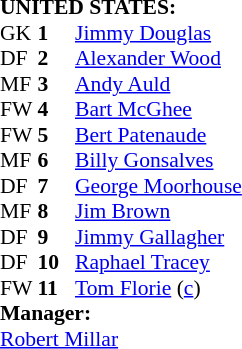<table style="font-size: 90%" cellspacing="0" cellpadding="0">
<tr>
<td colspan=4><br><strong>UNITED STATES:</strong></td>
</tr>
<tr>
<th width="25"></th>
<th width="25"></th>
</tr>
<tr>
<td>GK</td>
<td><strong>1</strong></td>
<td><a href='#'>Jimmy Douglas</a></td>
</tr>
<tr>
<td>DF</td>
<td><strong>2</strong></td>
<td><a href='#'>Alexander Wood</a></td>
</tr>
<tr>
<td>MF</td>
<td><strong>3</strong></td>
<td><a href='#'>Andy Auld</a></td>
</tr>
<tr>
<td>FW</td>
<td><strong>4</strong></td>
<td><a href='#'>Bart McGhee</a></td>
</tr>
<tr>
<td>FW</td>
<td><strong>5</strong></td>
<td><a href='#'>Bert Patenaude</a></td>
</tr>
<tr>
<td>MF</td>
<td><strong>6</strong></td>
<td><a href='#'>Billy Gonsalves</a></td>
</tr>
<tr>
<td>DF</td>
<td><strong>7</strong></td>
<td><a href='#'>George Moorhouse</a></td>
</tr>
<tr>
<td>MF</td>
<td><strong>8</strong></td>
<td><a href='#'>Jim Brown</a></td>
</tr>
<tr>
<td>DF</td>
<td><strong>9</strong></td>
<td><a href='#'>Jimmy Gallagher</a></td>
</tr>
<tr>
<td>DF</td>
<td><strong>10</strong></td>
<td><a href='#'>Raphael Tracey</a></td>
</tr>
<tr>
<td>FW</td>
<td><strong>11</strong></td>
<td><a href='#'>Tom Florie</a> (<a href='#'>c</a>)</td>
</tr>
<tr>
<td colspan=3><strong>Manager:</strong></td>
</tr>
<tr>
<td colspan=4><a href='#'>Robert Millar</a></td>
</tr>
</table>
